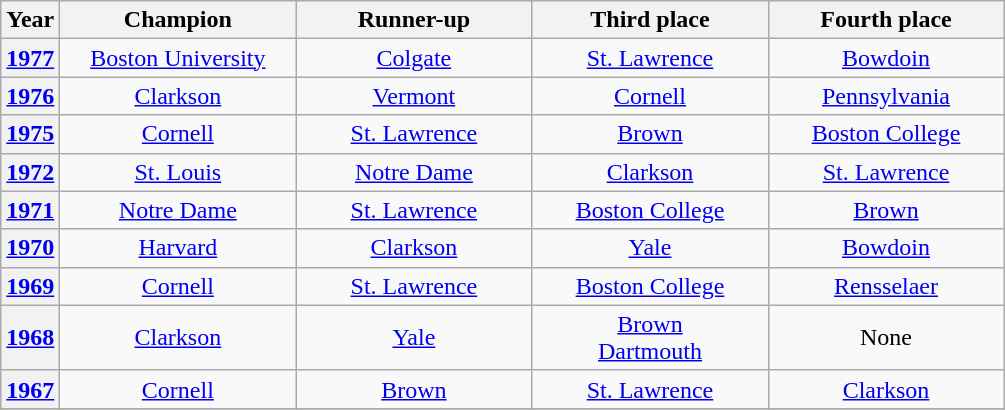<table class="wikitable" style="text-align:center" cellpadding=2 cellspacing=2>
<tr>
<th>Year</th>
<th scope="col" width="150">Champion</th>
<th scope="col" width="150">Runner-up</th>
<th scope="col" width="150">Third place</th>
<th scope="col" width="150">Fourth place</th>
</tr>
<tr>
<th><a href='#'>1977</a></th>
<td><a href='#'>Boston University</a></td>
<td><a href='#'>Colgate</a></td>
<td><a href='#'>St. Lawrence</a></td>
<td><a href='#'>Bowdoin</a></td>
</tr>
<tr>
<th><a href='#'>1976</a></th>
<td><a href='#'>Clarkson</a></td>
<td><a href='#'>Vermont</a></td>
<td><a href='#'>Cornell</a></td>
<td><a href='#'>Pennsylvania</a></td>
</tr>
<tr>
<th><a href='#'>1975</a></th>
<td><a href='#'>Cornell</a></td>
<td><a href='#'>St. Lawrence</a></td>
<td><a href='#'>Brown</a></td>
<td><a href='#'>Boston College</a></td>
</tr>
<tr>
<th><a href='#'>1972</a></th>
<td><a href='#'>St. Louis</a></td>
<td><a href='#'>Notre Dame</a></td>
<td><a href='#'>Clarkson</a></td>
<td><a href='#'>St. Lawrence</a></td>
</tr>
<tr>
<th><a href='#'>1971</a></th>
<td><a href='#'>Notre Dame</a></td>
<td><a href='#'>St. Lawrence</a></td>
<td><a href='#'>Boston College</a></td>
<td><a href='#'>Brown</a></td>
</tr>
<tr>
<th><a href='#'>1970</a></th>
<td><a href='#'>Harvard</a></td>
<td><a href='#'>Clarkson</a></td>
<td><a href='#'>Yale</a></td>
<td><a href='#'>Bowdoin</a></td>
</tr>
<tr>
<th><a href='#'>1969</a></th>
<td><a href='#'>Cornell</a></td>
<td><a href='#'>St. Lawrence</a></td>
<td><a href='#'>Boston College</a></td>
<td><a href='#'>Rensselaer</a></td>
</tr>
<tr>
<th><a href='#'>1968</a></th>
<td><a href='#'>Clarkson</a></td>
<td><a href='#'>Yale</a></td>
<td><a href='#'>Brown</a><br><a href='#'>Dartmouth</a></td>
<td>None</td>
</tr>
<tr>
<th><a href='#'>1967</a></th>
<td><a href='#'>Cornell</a></td>
<td><a href='#'>Brown</a></td>
<td><a href='#'>St. Lawrence</a></td>
<td><a href='#'>Clarkson</a></td>
</tr>
<tr>
</tr>
</table>
